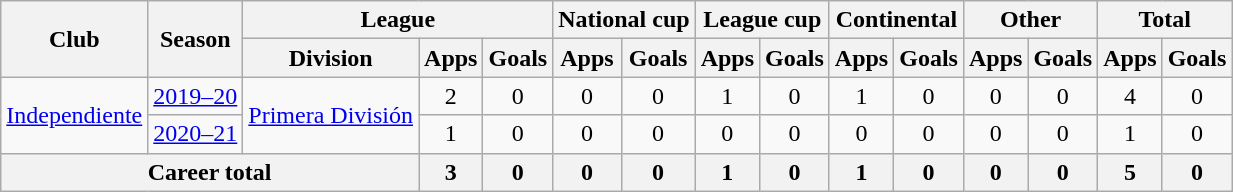<table class="wikitable" style="text-align:center">
<tr>
<th rowspan="2">Club</th>
<th rowspan="2">Season</th>
<th colspan="3">League</th>
<th colspan="2">National cup</th>
<th colspan="2">League cup</th>
<th colspan="2">Continental</th>
<th colspan="2">Other</th>
<th colspan="2">Total</th>
</tr>
<tr>
<th>Division</th>
<th>Apps</th>
<th>Goals</th>
<th>Apps</th>
<th>Goals</th>
<th>Apps</th>
<th>Goals</th>
<th>Apps</th>
<th>Goals</th>
<th>Apps</th>
<th>Goals</th>
<th>Apps</th>
<th>Goals</th>
</tr>
<tr>
<td rowspan="2"><a href='#'>Independiente</a></td>
<td><a href='#'>2019–20</a></td>
<td rowspan="2"><a href='#'>Primera División</a></td>
<td>2</td>
<td>0</td>
<td>0</td>
<td>0</td>
<td>1</td>
<td>0</td>
<td>1</td>
<td>0</td>
<td>0</td>
<td>0</td>
<td>4</td>
<td>0</td>
</tr>
<tr>
<td><a href='#'>2020–21</a></td>
<td>1</td>
<td>0</td>
<td>0</td>
<td>0</td>
<td>0</td>
<td>0</td>
<td>0</td>
<td>0</td>
<td>0</td>
<td>0</td>
<td>1</td>
<td>0</td>
</tr>
<tr>
<th colspan="3">Career total</th>
<th>3</th>
<th>0</th>
<th>0</th>
<th>0</th>
<th>1</th>
<th>0</th>
<th>1</th>
<th>0</th>
<th>0</th>
<th>0</th>
<th>5</th>
<th>0</th>
</tr>
</table>
